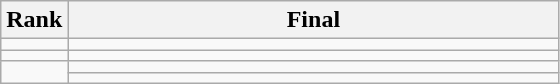<table class="wikitable">
<tr>
<th>Rank</th>
<th style="width: 20em">Final</th>
</tr>
<tr>
<td align="center"></td>
<td></td>
</tr>
<tr>
<td align="center"></td>
<td></td>
</tr>
<tr>
<td rowspan=2 align="center"></td>
<td></td>
</tr>
<tr>
<td></td>
</tr>
</table>
